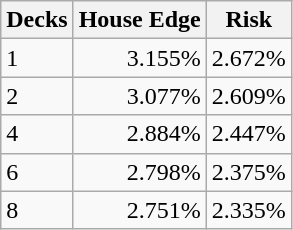<table class="wikitable">
<tr>
<th>Decks</th>
<th>House Edge</th>
<th>Risk</th>
</tr>
<tr>
<td>1</td>
<td align=right>3.155%</td>
<td align=right>2.672%</td>
</tr>
<tr>
<td>2</td>
<td align=right>3.077%</td>
<td align=right>2.609%</td>
</tr>
<tr>
<td>4</td>
<td align=right>2.884%</td>
<td align=right>2.447%</td>
</tr>
<tr>
<td>6</td>
<td align=right>2.798%</td>
<td align=right>2.375%</td>
</tr>
<tr>
<td>8</td>
<td align=right>2.751%</td>
<td align=right>2.335%</td>
</tr>
</table>
